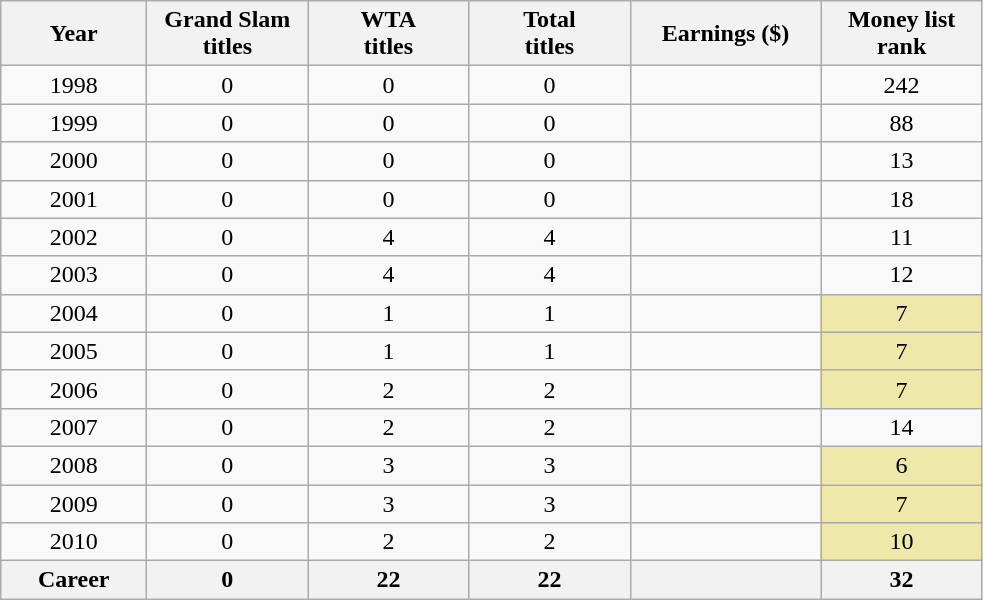<table class="wikitable" style="text-align:center">
<tr>
<th width="90">Year</th>
<th width="100">Grand Slam <br>titles</th>
<th width="100">WTA <br>titles</th>
<th width="100">Total <br>titles</th>
<th width="120">Earnings ($)</th>
<th width="100">Money list rank</th>
</tr>
<tr>
<td>1998</td>
<td>0</td>
<td>0</td>
<td>0</td>
<td align="right"></td>
<td>242</td>
</tr>
<tr>
<td>1999</td>
<td>0</td>
<td>0</td>
<td>0</td>
<td align="right"></td>
<td>88</td>
</tr>
<tr>
<td>2000</td>
<td>0</td>
<td>0</td>
<td>0</td>
<td align="right"></td>
<td>13</td>
</tr>
<tr>
<td>2001</td>
<td>0</td>
<td>0</td>
<td>0</td>
<td align="right"></td>
<td>18</td>
</tr>
<tr>
<td>2002</td>
<td>0</td>
<td>4</td>
<td>4</td>
<td align="right"></td>
<td>11</td>
</tr>
<tr>
<td>2003</td>
<td>0</td>
<td>4</td>
<td>4</td>
<td align="right"></td>
<td>12</td>
</tr>
<tr>
<td>2004</td>
<td>0</td>
<td>1</td>
<td>1</td>
<td align="right"></td>
<td bgcolor="eee8aa">7</td>
</tr>
<tr>
<td>2005</td>
<td>0</td>
<td>1</td>
<td>1</td>
<td align="right"></td>
<td bgcolor="eee8aa">7</td>
</tr>
<tr>
<td>2006</td>
<td>0</td>
<td>2</td>
<td>2</td>
<td align="right"></td>
<td bgcolor="eee8aa">7</td>
</tr>
<tr>
<td>2007</td>
<td>0</td>
<td>2</td>
<td>2</td>
<td align="right"></td>
<td>14</td>
</tr>
<tr>
<td>2008</td>
<td>0</td>
<td>3</td>
<td>3</td>
<td align="right"></td>
<td bgcolor="eee8aa">6</td>
</tr>
<tr>
<td>2009</td>
<td>0</td>
<td>3</td>
<td>3</td>
<td align="right"></td>
<td bgcolor="eee8aa">7</td>
</tr>
<tr>
<td>2010</td>
<td>0</td>
<td>2</td>
<td>2</td>
<td align="right"></td>
<td bgcolor="eee8aa">10</td>
</tr>
<tr>
<th>Career</th>
<th>0</th>
<th>22</th>
<th>22</th>
<th align="right"></th>
<th>32</th>
</tr>
</table>
